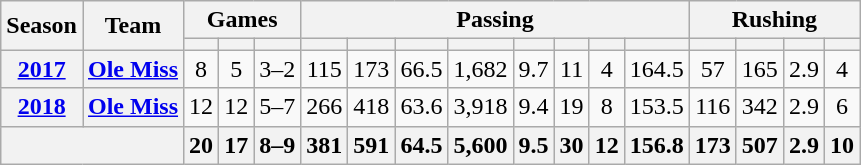<table class="wikitable" style="text-align:center;">
<tr>
<th rowspan="2">Season</th>
<th rowspan="2">Team</th>
<th colspan="3">Games</th>
<th colspan="8">Passing</th>
<th colspan="4">Rushing</th>
</tr>
<tr>
<th></th>
<th></th>
<th></th>
<th></th>
<th></th>
<th></th>
<th></th>
<th></th>
<th></th>
<th></th>
<th></th>
<th></th>
<th></th>
<th></th>
<th></th>
</tr>
<tr>
<th><a href='#'>2017</a></th>
<th><a href='#'>Ole Miss</a></th>
<td>8</td>
<td>5</td>
<td>3–2</td>
<td>115</td>
<td>173</td>
<td>66.5</td>
<td>1,682</td>
<td>9.7</td>
<td>11</td>
<td>4</td>
<td>164.5</td>
<td>57</td>
<td>165</td>
<td>2.9</td>
<td>4</td>
</tr>
<tr>
<th><a href='#'>2018</a></th>
<th><a href='#'>Ole Miss</a></th>
<td>12</td>
<td>12</td>
<td>5–7</td>
<td>266</td>
<td>418</td>
<td>63.6</td>
<td>3,918</td>
<td>9.4</td>
<td>19</td>
<td>8</td>
<td>153.5</td>
<td>116</td>
<td>342</td>
<td>2.9</td>
<td>6</td>
</tr>
<tr>
<th colspan="2"></th>
<th>20</th>
<th>17</th>
<th>8–9</th>
<th>381</th>
<th>591</th>
<th>64.5</th>
<th>5,600</th>
<th>9.5</th>
<th>30</th>
<th>12</th>
<th>156.8</th>
<th>173</th>
<th>507</th>
<th>2.9</th>
<th>10</th>
</tr>
</table>
